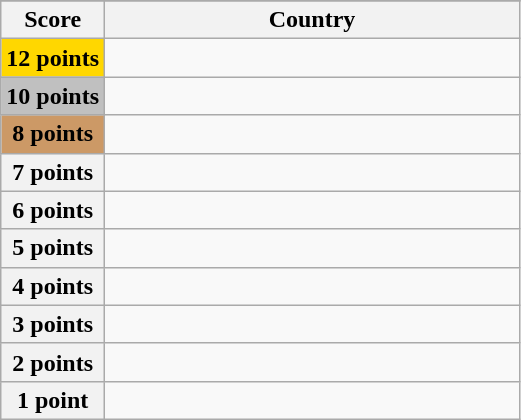<table class="wikitable">
<tr>
</tr>
<tr>
<th scope="col" width="20%">Score</th>
<th scope="col">Country</th>
</tr>
<tr>
<th scope="row" style="background:gold">12 points</th>
<td></td>
</tr>
<tr>
<th scope="row" style="background:silver">10 points</th>
<td></td>
</tr>
<tr>
<th scope="row" style="background:#CC9966">8 points</th>
<td></td>
</tr>
<tr>
<th scope="row">7 points</th>
<td></td>
</tr>
<tr>
<th scope="row">6 points</th>
<td></td>
</tr>
<tr>
<th scope="row">5 points</th>
<td></td>
</tr>
<tr>
<th scope="row">4 points</th>
<td></td>
</tr>
<tr>
<th scope="row">3 points</th>
<td></td>
</tr>
<tr>
<th scope="row">2 points</th>
<td></td>
</tr>
<tr>
<th scope="row">1 point</th>
<td></td>
</tr>
</table>
